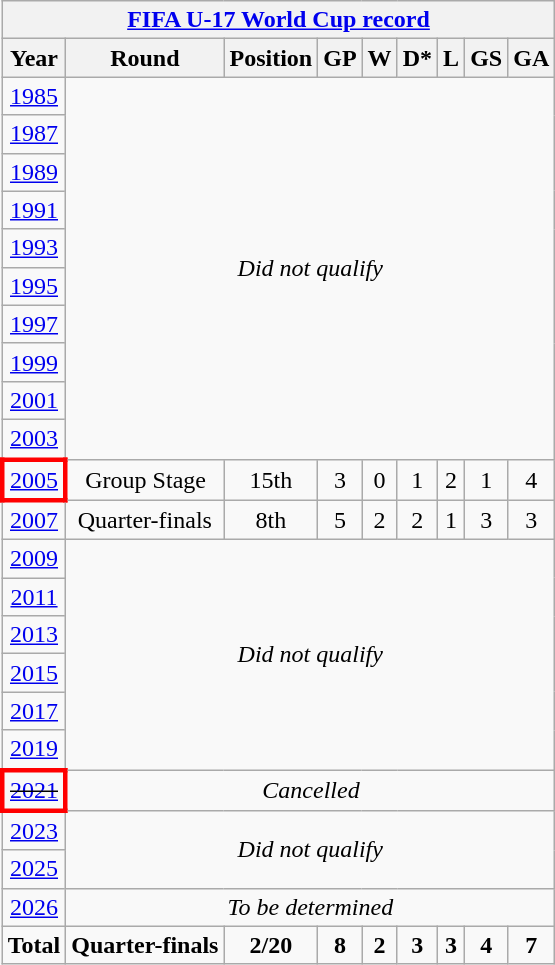<table class="wikitable" style="text-align: center;">
<tr>
<th colspan="9"><a href='#'>FIFA U-17 World Cup record</a></th>
</tr>
<tr>
<th>Year</th>
<th>Round</th>
<th>Position</th>
<th>GP</th>
<th>W</th>
<th>D*</th>
<th>L</th>
<th>GS</th>
<th>GA</th>
</tr>
<tr>
<td> <a href='#'>1985</a></td>
<td colspan="8" rowspan="10"><em>Did not qualify</em></td>
</tr>
<tr>
<td> <a href='#'>1987</a></td>
</tr>
<tr>
<td> <a href='#'>1989</a></td>
</tr>
<tr>
<td> <a href='#'>1991</a></td>
</tr>
<tr>
<td> <a href='#'>1993</a></td>
</tr>
<tr>
<td> <a href='#'>1995</a></td>
</tr>
<tr>
<td> <a href='#'>1997</a></td>
</tr>
<tr>
<td> <a href='#'>1999</a></td>
</tr>
<tr>
<td> <a href='#'>2001</a></td>
</tr>
<tr>
<td> <a href='#'>2003</a></td>
</tr>
<tr>
<td style="border: 3px solid red"> <a href='#'>2005</a></td>
<td>Group Stage</td>
<td>15th</td>
<td>3</td>
<td>0</td>
<td>1</td>
<td>2</td>
<td>1</td>
<td>4</td>
</tr>
<tr>
<td> <a href='#'>2007</a></td>
<td>Quarter-finals</td>
<td>8th</td>
<td>5</td>
<td>2</td>
<td>2</td>
<td>1</td>
<td>3</td>
<td>3</td>
</tr>
<tr>
<td> <a href='#'>2009</a></td>
<td colspan="8" rowspan="6"><em>Did not qualify</em></td>
</tr>
<tr>
<td> <a href='#'>2011</a></td>
</tr>
<tr>
<td> <a href='#'>2013</a></td>
</tr>
<tr>
<td> <a href='#'>2015</a></td>
</tr>
<tr>
<td> <a href='#'>2017</a></td>
</tr>
<tr>
<td> <a href='#'>2019</a></td>
</tr>
<tr>
<td style="border: 3px solid red"> <s><a href='#'>2021</a></s></td>
<td colspan="8"><em>Cancelled</em></td>
</tr>
<tr>
<td> <a href='#'>2023</a></td>
<td colspan="8" rowspan="2"><em>Did not qualify</em></td>
</tr>
<tr>
<td> <a href='#'>2025</a></td>
</tr>
<tr>
<td> <a href='#'>2026</a></td>
<td colspan="8"><em>To be determined</em></td>
</tr>
<tr>
<td><strong>Total</strong></td>
<td><strong>Quarter-finals</strong></td>
<td><strong>2/20</strong></td>
<td><strong>8</strong></td>
<td><strong>2</strong></td>
<td><strong>3</strong></td>
<td><strong>3</strong></td>
<td><strong>4</strong></td>
<td><strong>7</strong></td>
</tr>
</table>
